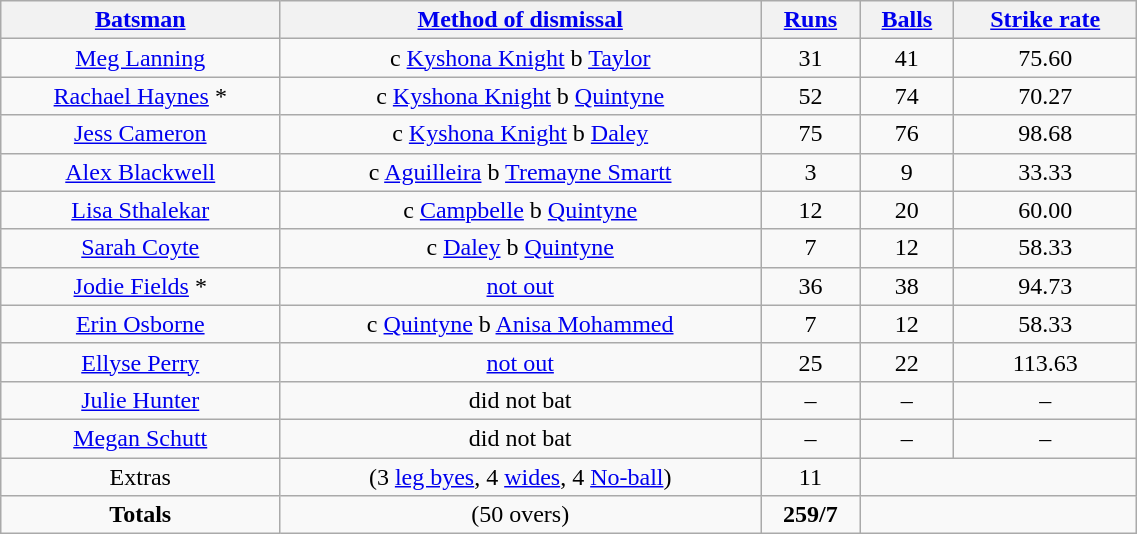<table border="1" cellpadding="1" cellspacing="0" style="border: gray solid 1px; border-collapse: collapse; text-align: center; width: 60%;" class=wikitable>
<tr>
<th><a href='#'>Batsman</a></th>
<th><a href='#'>Method of dismissal</a></th>
<th><a href='#'>Runs</a></th>
<th><a href='#'>Balls</a></th>
<th><a href='#'>Strike rate</a></th>
</tr>
<tr>
<td><a href='#'>Meg Lanning</a></td>
<td>c <a href='#'>Kyshona Knight</a> b <a href='#'>Taylor</a></td>
<td>31</td>
<td>41</td>
<td>75.60</td>
</tr>
<tr>
<td><a href='#'>Rachael Haynes</a> *</td>
<td>c <a href='#'>Kyshona Knight</a> b <a href='#'>Quintyne</a></td>
<td>52</td>
<td>74</td>
<td>70.27</td>
</tr>
<tr>
<td><a href='#'>Jess Cameron</a></td>
<td>c <a href='#'>Kyshona Knight</a> b <a href='#'>Daley</a></td>
<td>75</td>
<td>76</td>
<td>98.68</td>
</tr>
<tr>
<td><a href='#'>Alex Blackwell</a></td>
<td>c <a href='#'>Aguilleira</a> b <a href='#'>Tremayne Smartt</a></td>
<td>3</td>
<td>9</td>
<td>33.33</td>
</tr>
<tr>
<td><a href='#'>Lisa Sthalekar</a></td>
<td>c <a href='#'>Campbelle</a> b <a href='#'>Quintyne</a></td>
<td>12</td>
<td>20</td>
<td>60.00</td>
</tr>
<tr>
<td><a href='#'>Sarah Coyte</a></td>
<td>c <a href='#'>Daley</a> b <a href='#'>Quintyne</a></td>
<td>7</td>
<td>12</td>
<td>58.33</td>
</tr>
<tr>
<td><a href='#'>Jodie Fields</a> * </td>
<td><a href='#'>not out</a></td>
<td>36</td>
<td>38</td>
<td>94.73</td>
</tr>
<tr>
<td><a href='#'>Erin Osborne</a></td>
<td>c <a href='#'>Quintyne</a> b <a href='#'>Anisa Mohammed</a></td>
<td>7</td>
<td>12</td>
<td>58.33</td>
</tr>
<tr>
<td><a href='#'>Ellyse Perry</a></td>
<td><a href='#'>not out</a></td>
<td>25</td>
<td>22</td>
<td>113.63</td>
</tr>
<tr>
<td><a href='#'>Julie Hunter</a></td>
<td>did not bat</td>
<td>–</td>
<td>–</td>
<td>–</td>
</tr>
<tr>
<td><a href='#'>Megan Schutt</a></td>
<td>did not bat</td>
<td>–</td>
<td>–</td>
<td>–</td>
</tr>
<tr>
<td>Extras</td>
<td>(3 <a href='#'>leg byes</a>, 4 <a href='#'>wides</a>, 4 <a href='#'>No-ball</a>)</td>
<td>11</td>
<td colspan="2"></td>
</tr>
<tr>
<td><strong>Totals</strong></td>
<td>(50 overs)</td>
<td><strong>259/7</strong></td>
<td colspan="2"></td>
</tr>
</table>
